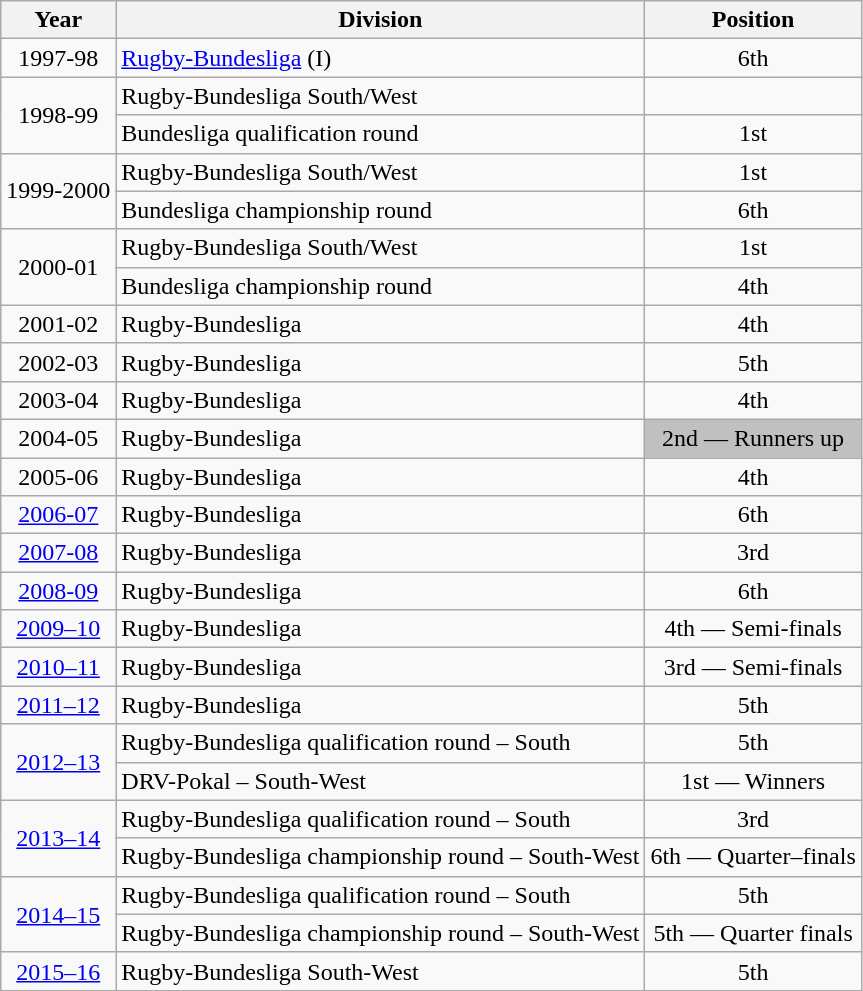<table class="wikitable">
<tr>
<th>Year</th>
<th>Division</th>
<th>Position</th>
</tr>
<tr align="center">
<td>1997-98</td>
<td align="left"><a href='#'>Rugby-Bundesliga</a> (I)</td>
<td>6th</td>
</tr>
<tr align="center">
<td rowspan=2>1998-99</td>
<td align="left">Rugby-Bundesliga South/West</td>
<td></td>
</tr>
<tr align="center">
<td align="left">Bundesliga qualification round</td>
<td>1st</td>
</tr>
<tr align="center">
<td rowspan=2>1999-2000</td>
<td align="left">Rugby-Bundesliga South/West</td>
<td>1st</td>
</tr>
<tr align="center">
<td align="left">Bundesliga championship round</td>
<td>6th</td>
</tr>
<tr align="center">
<td rowspan=2>2000-01</td>
<td align="left">Rugby-Bundesliga South/West</td>
<td>1st</td>
</tr>
<tr align="center">
<td align="left">Bundesliga championship round</td>
<td>4th</td>
</tr>
<tr align="center">
<td>2001-02</td>
<td align="left">Rugby-Bundesliga</td>
<td>4th</td>
</tr>
<tr align="center">
<td>2002-03</td>
<td align="left">Rugby-Bundesliga</td>
<td>5th</td>
</tr>
<tr align="center">
<td>2003-04</td>
<td align="left">Rugby-Bundesliga</td>
<td>4th</td>
</tr>
<tr align="center">
<td>2004-05</td>
<td align="left">Rugby-Bundesliga</td>
<td bgcolor=silver>2nd — Runners up</td>
</tr>
<tr align="center">
<td>2005-06</td>
<td align="left">Rugby-Bundesliga</td>
<td>4th</td>
</tr>
<tr align="center">
<td><a href='#'>2006-07</a></td>
<td align="left">Rugby-Bundesliga</td>
<td>6th</td>
</tr>
<tr align="center">
<td><a href='#'>2007-08</a></td>
<td align="left">Rugby-Bundesliga</td>
<td>3rd</td>
</tr>
<tr align="center">
<td><a href='#'>2008-09</a></td>
<td align="left">Rugby-Bundesliga</td>
<td>6th</td>
</tr>
<tr align="center">
<td><a href='#'>2009–10</a></td>
<td align="left">Rugby-Bundesliga</td>
<td>4th — Semi-finals</td>
</tr>
<tr align="center">
<td><a href='#'>2010–11</a></td>
<td align="left">Rugby-Bundesliga</td>
<td>3rd — Semi-finals</td>
</tr>
<tr align="center">
<td><a href='#'>2011–12</a></td>
<td align="left">Rugby-Bundesliga</td>
<td>5th</td>
</tr>
<tr align="center">
<td rowspan=2><a href='#'>2012–13</a></td>
<td align="left">Rugby-Bundesliga qualification round – South</td>
<td>5th</td>
</tr>
<tr align="center">
<td align="left">DRV-Pokal – South-West</td>
<td>1st — Winners</td>
</tr>
<tr align="center">
<td rowspan=2><a href='#'>2013–14</a></td>
<td align="left">Rugby-Bundesliga qualification round – South</td>
<td>3rd</td>
</tr>
<tr align="center">
<td align="left">Rugby-Bundesliga championship round – South-West</td>
<td>6th — Quarter–finals</td>
</tr>
<tr align="center">
<td rowspan=2><a href='#'>2014–15</a></td>
<td align="left">Rugby-Bundesliga qualification round – South</td>
<td>5th</td>
</tr>
<tr align="center">
<td align="left">Rugby-Bundesliga championship round – South-West</td>
<td>5th — Quarter finals</td>
</tr>
<tr align="center">
<td><a href='#'>2015–16</a></td>
<td align="left">Rugby-Bundesliga South-West</td>
<td>5th</td>
</tr>
</table>
